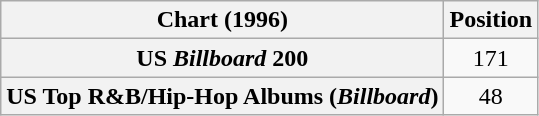<table class="wikitable sortable plainrowheaders" style="text-align:center;">
<tr>
<th scope="col">Chart (1996)</th>
<th scope="col">Position</th>
</tr>
<tr>
<th scope="row">US <em>Billboard</em> 200</th>
<td style="text-align:center;">171</td>
</tr>
<tr>
<th scope="row">US Top R&B/Hip-Hop Albums (<em>Billboard</em>)</th>
<td style="text-align:center;">48</td>
</tr>
</table>
